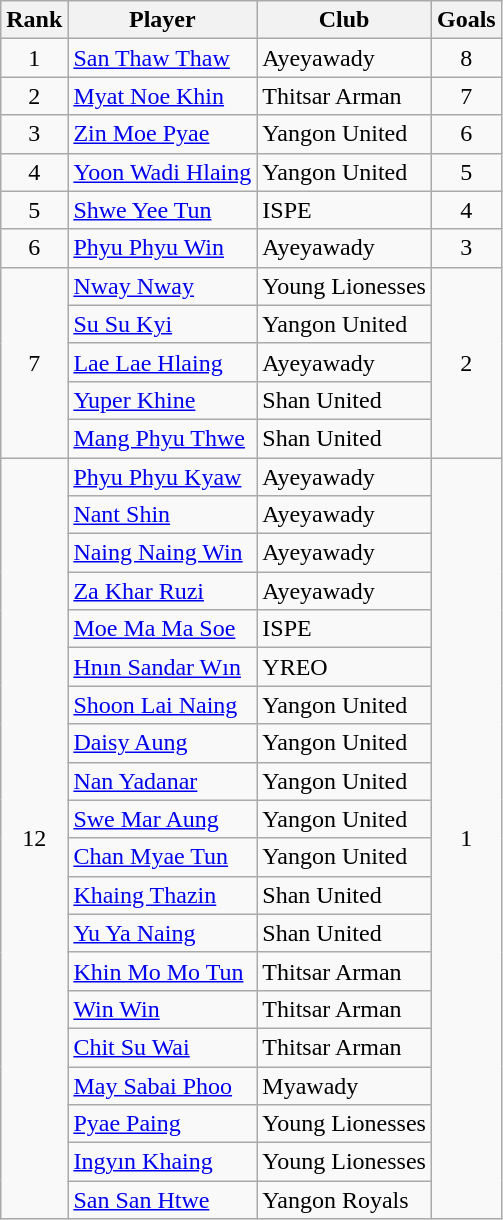<table class="wikitable" style="text-align:center">
<tr>
<th>Rank</th>
<th>Player</th>
<th>Club</th>
<th>Goals</th>
</tr>
<tr>
<td rowspan=1>1</td>
<td align="left"> <a href='#'>San Thaw Thaw</a></td>
<td align="left">Ayeyawady</td>
<td rowspan=1>8</td>
</tr>
<tr>
<td rowspan=1>2</td>
<td align="left"> <a href='#'>Myat Noe Khin</a></td>
<td align="left">Thitsar Arman</td>
<td rowspan=1>7</td>
</tr>
<tr>
<td rowspan=1>3</td>
<td align="left"> <a href='#'>Zin Moe Pyae</a></td>
<td align="left">Yangon United</td>
<td rowspan=1>6</td>
</tr>
<tr>
<td rowspan=1>4</td>
<td align="left"> <a href='#'>Yoon Wadi Hlaing</a></td>
<td align="left">Yangon United</td>
<td rowspan=1>5</td>
</tr>
<tr>
<td rowspan=1>5</td>
<td align="left"> <a href='#'>Shwe Yee Tun</a></td>
<td align="left">ISPE</td>
<td rowspan=1>4</td>
</tr>
<tr>
<td rowspan=1>6</td>
<td align="left"> <a href='#'>Phyu Phyu Win</a></td>
<td align="left">Ayeyawady</td>
<td rowspan=1>3</td>
</tr>
<tr>
<td rowspan=5>7</td>
<td align="left"> <a href='#'>Nway Nway</a></td>
<td align="left">Young Lionesses</td>
<td rowspan=5>2</td>
</tr>
<tr>
<td align="left"> <a href='#'>Su Su Kyi</a></td>
<td align="left">Yangon United</td>
</tr>
<tr>
<td align="left"> <a href='#'>Lae Lae Hlaing</a></td>
<td align="left">Ayeyawady</td>
</tr>
<tr>
<td align="left"> <a href='#'>Yuper Khine</a></td>
<td align="left">Shan United</td>
</tr>
<tr>
<td align="left"> <a href='#'>Mang Phyu Thwe</a></td>
<td align="left">Shan United</td>
</tr>
<tr>
<td rowspan=20>12</td>
<td align="left"> <a href='#'>Phyu Phyu Kyaw</a></td>
<td align="left">Ayeyawady</td>
<td rowspan=20>1</td>
</tr>
<tr>
<td align="left"> <a href='#'>Nant Shin</a></td>
<td align="left">Ayeyawady</td>
</tr>
<tr>
<td align="left"> <a href='#'>Naing Naing Win</a></td>
<td align="left">Ayeyawady</td>
</tr>
<tr>
<td align="left"> <a href='#'>Za Khar Ruzi</a></td>
<td align="left">Ayeyawady</td>
</tr>
<tr>
<td align="left"> <a href='#'>Moe Ma Ma Soe</a></td>
<td align="left">ISPE</td>
</tr>
<tr>
<td align="left"> <a href='#'>Hnın Sandar Wın</a></td>
<td align="left">YREO</td>
</tr>
<tr>
<td align="left"> <a href='#'>Shoon Lai Naing</a></td>
<td align="left">Yangon United</td>
</tr>
<tr>
<td align="left"> <a href='#'>Daisy Aung</a></td>
<td align="left">Yangon United</td>
</tr>
<tr>
<td align="left"> <a href='#'>Nan Yadanar</a></td>
<td align="left">Yangon United</td>
</tr>
<tr>
<td align="left"> <a href='#'>Swe Mar Aung</a></td>
<td align="left">Yangon United</td>
</tr>
<tr>
<td align="left"> <a href='#'>Chan Myae Tun</a></td>
<td align="left">Yangon United</td>
</tr>
<tr>
<td align="left"> <a href='#'>Khaing Thazin</a></td>
<td align="left">Shan United</td>
</tr>
<tr>
<td align="left"> <a href='#'>Yu Ya Naing</a></td>
<td align="left">Shan United</td>
</tr>
<tr>
<td align="left"> <a href='#'>Khin Mo Mo Tun</a></td>
<td align="left">Thitsar Arman</td>
</tr>
<tr>
<td align="left"> <a href='#'>Win Win</a></td>
<td align="left">Thitsar Arman</td>
</tr>
<tr>
<td align="left"> <a href='#'>Chit Su Wai</a></td>
<td align="left">Thitsar Arman</td>
</tr>
<tr>
<td align="left"> <a href='#'>May Sabai Phoo</a></td>
<td align="left">Myawady</td>
</tr>
<tr>
<td align="left"> <a href='#'>Pyae Paing</a></td>
<td align="left">Young Lionesses</td>
</tr>
<tr>
<td align="left"> <a href='#'>Ingyın Khaing</a></td>
<td align="left">Young Lionesses</td>
</tr>
<tr>
<td align="left"> <a href='#'>San San Htwe</a></td>
<td align="left">Yangon Royals</td>
</tr>
</table>
